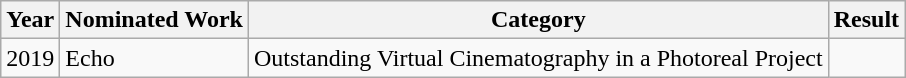<table class="wikitable">
<tr>
<th>Year</th>
<th>Nominated Work</th>
<th>Category</th>
<th>Result</th>
</tr>
<tr>
<td>2019</td>
<td>Echo</td>
<td>Outstanding Virtual Cinematography in a Photoreal Project</td>
<td></td>
</tr>
</table>
